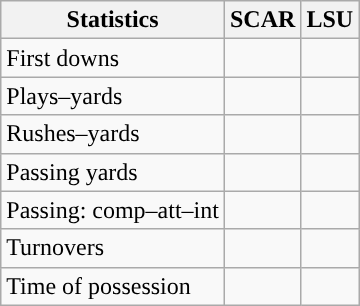<table class="wikitable" style="float:left">
<tr>
<th>Statistics</th>
<th>SCAR</th>
<th>LSU</th>
</tr>
<tr>
<td>First downs</td>
<td></td>
<td></td>
</tr>
<tr>
<td>Plays–yards</td>
<td></td>
<td></td>
</tr>
<tr>
<td>Rushes–yards</td>
<td></td>
<td></td>
</tr>
<tr>
<td>Passing yards</td>
<td></td>
<td></td>
</tr>
<tr>
<td>Passing: comp–att–int</td>
<td></td>
<td></td>
</tr>
<tr>
<td>Turnovers</td>
<td></td>
<td></td>
</tr>
<tr>
<td>Time of possession</td>
<td></td>
<td></td>
</tr>
</table>
